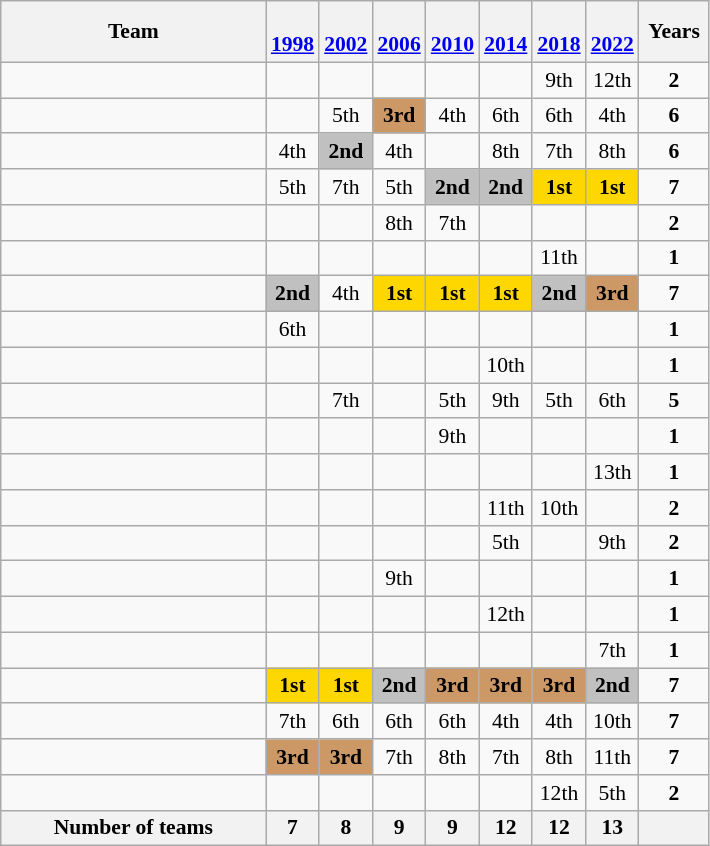<table class="wikitable" style="text-align:center; font-size:90%">
<tr>
<th width=170>Team</th>
<th width=25><br><a href='#'>1998</a></th>
<th width=25><br><a href='#'>2002</a></th>
<th width=25><br><a href='#'>2006</a></th>
<th width=25><br><a href='#'>2010</a></th>
<th width=25><br><a href='#'>2014</a></th>
<th width=25><br><a href='#'>2018</a></th>
<th width=25><br><a href='#'>2022</a></th>
<th width=40>Years</th>
</tr>
<tr>
<td align=left></td>
<td></td>
<td></td>
<td></td>
<td></td>
<td></td>
<td>9th</td>
<td>12th</td>
<td><strong>2</strong></td>
</tr>
<tr>
<td align=left></td>
<td></td>
<td>5th</td>
<td bgcolor=cc9966><strong>3rd</strong></td>
<td>4th</td>
<td>6th</td>
<td>6th</td>
<td>4th</td>
<td><strong>6</strong></td>
</tr>
<tr>
<td align=left></td>
<td>4th</td>
<td bgcolor=silver><strong>2nd</strong></td>
<td>4th</td>
<td></td>
<td>8th</td>
<td>7th</td>
<td>8th</td>
<td><strong>6</strong></td>
</tr>
<tr>
<td align=left></td>
<td>5th</td>
<td>7th</td>
<td>5th</td>
<td bgcolor=silver><strong>2nd</strong></td>
<td bgcolor=silver><strong>2nd</strong></td>
<td bgcolor=gold><strong>1st</strong></td>
<td bgcolor=gold><strong>1st</strong></td>
<td><strong>7</strong></td>
</tr>
<tr>
<td align=left></td>
<td></td>
<td></td>
<td>8th</td>
<td>7th</td>
<td></td>
<td></td>
<td></td>
<td><strong>2</strong></td>
</tr>
<tr>
<td align=left></td>
<td></td>
<td></td>
<td></td>
<td></td>
<td></td>
<td>11th</td>
<td></td>
<td><strong>1</strong></td>
</tr>
<tr>
<td align=left></td>
<td bgcolor=silver><strong>2nd</strong></td>
<td>4th</td>
<td bgcolor=gold><strong>1st</strong></td>
<td bgcolor=gold><strong>1st</strong></td>
<td bgcolor=gold><strong>1st</strong></td>
<td bgcolor=silver><strong>2nd</strong></td>
<td bgcolor=cc9966><strong>3rd</strong></td>
<td><strong>7</strong></td>
</tr>
<tr>
<td align=left></td>
<td>6th</td>
<td></td>
<td></td>
<td></td>
<td></td>
<td></td>
<td></td>
<td><strong>1</strong></td>
</tr>
<tr>
<td align=left></td>
<td></td>
<td></td>
<td></td>
<td></td>
<td>10th</td>
<td></td>
<td></td>
<td><strong>1</strong></td>
</tr>
<tr>
<td align=left></td>
<td></td>
<td>7th</td>
<td></td>
<td>5th</td>
<td>9th</td>
<td>5th</td>
<td>6th</td>
<td><strong>5</strong></td>
</tr>
<tr>
<td align=left></td>
<td></td>
<td></td>
<td></td>
<td>9th</td>
<td></td>
<td></td>
<td></td>
<td><strong>1</strong></td>
</tr>
<tr>
<td align=left></td>
<td></td>
<td></td>
<td></td>
<td></td>
<td></td>
<td></td>
<td>13th</td>
<td><strong>1</strong></td>
</tr>
<tr>
<td align=left></td>
<td></td>
<td></td>
<td></td>
<td></td>
<td>11th</td>
<td>10th</td>
<td></td>
<td><strong>2</strong></td>
</tr>
<tr>
<td align=left></td>
<td></td>
<td></td>
<td></td>
<td></td>
<td>5th</td>
<td></td>
<td>9th</td>
<td><strong>2</strong></td>
</tr>
<tr>
<td align=left></td>
<td></td>
<td></td>
<td>9th</td>
<td></td>
<td></td>
<td></td>
<td></td>
<td><strong>1</strong></td>
</tr>
<tr>
<td align=left></td>
<td></td>
<td></td>
<td></td>
<td></td>
<td>12th</td>
<td></td>
<td></td>
<td><strong>1</strong></td>
</tr>
<tr>
<td align=left></td>
<td></td>
<td></td>
<td></td>
<td></td>
<td></td>
<td></td>
<td>7th</td>
<td><strong>1</strong></td>
</tr>
<tr>
<td align=left></td>
<td bgcolor=gold><strong>1st</strong></td>
<td bgcolor=gold><strong>1st</strong></td>
<td bgcolor=silver><strong>2nd</strong></td>
<td bgcolor=cc9966><strong>3rd</strong></td>
<td bgcolor=cc9966><strong>3rd</strong></td>
<td bgcolor=cc9966><strong>3rd</strong></td>
<td bgcolor=silver><strong>2nd</strong></td>
<td><strong>7</strong></td>
</tr>
<tr>
<td align=left></td>
<td>7th</td>
<td>6th</td>
<td>6th</td>
<td>6th</td>
<td>4th</td>
<td>4th</td>
<td>10th</td>
<td><strong>7</strong></td>
</tr>
<tr>
<td align=left></td>
<td bgcolor=cc9966><strong>3rd</strong></td>
<td bgcolor=cc9966><strong>3rd</strong></td>
<td>7th</td>
<td>8th</td>
<td>7th</td>
<td>8th</td>
<td>11th</td>
<td><strong>7</strong></td>
</tr>
<tr>
<td align=left></td>
<td></td>
<td></td>
<td></td>
<td></td>
<td></td>
<td>12th</td>
<td>5th</td>
<td><strong>2</strong></td>
</tr>
<tr>
<th>Number of teams</th>
<th>7</th>
<th>8</th>
<th>9</th>
<th>9</th>
<th>12</th>
<th>12</th>
<th>13</th>
<th></th>
</tr>
</table>
